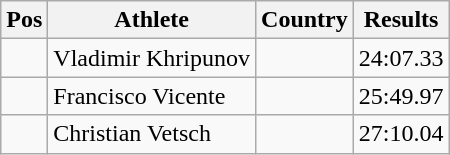<table class="wikitable">
<tr>
<th>Pos</th>
<th>Athlete</th>
<th>Country</th>
<th>Results</th>
</tr>
<tr>
<td align="center"></td>
<td>Vladimir Khripunov</td>
<td></td>
<td>24:07.33</td>
</tr>
<tr>
<td align="center"></td>
<td>Francisco Vicente</td>
<td></td>
<td>25:49.97</td>
</tr>
<tr>
<td align="center"></td>
<td>Christian Vetsch</td>
<td></td>
<td>27:10.04</td>
</tr>
</table>
